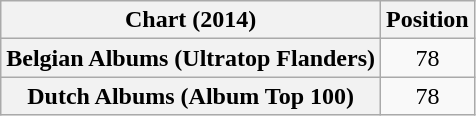<table class="wikitable sortable plainrowheaders" style="text-align:center;">
<tr>
<th>Chart (2014)</th>
<th>Position</th>
</tr>
<tr>
<th scope="row">Belgian Albums (Ultratop Flanders)</th>
<td>78</td>
</tr>
<tr>
<th scope="row">Dutch Albums (Album Top 100)</th>
<td>78</td>
</tr>
</table>
